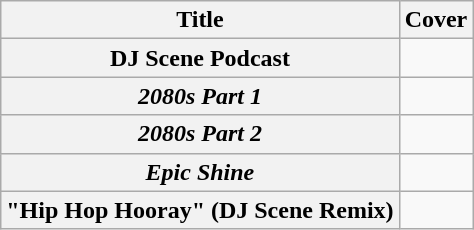<table class="wikitable" style="text-align:center;" border="1">
<tr>
<th scope="col">Title</th>
<th scope="col">Cover</th>
</tr>
<tr>
<th>DJ Scene Podcast</th>
<td></td>
</tr>
<tr>
<th scope="row"><em>2080s Part 1</em></th>
<td></td>
</tr>
<tr>
<th scope="row"><em>2080s Part 2</em></th>
<td></td>
</tr>
<tr>
<th scope="row"><em>Epic Shine</em></th>
<td></td>
</tr>
<tr>
<th scope="row">"Hip Hop Hooray" (DJ Scene Remix)</th>
<td></td>
</tr>
</table>
